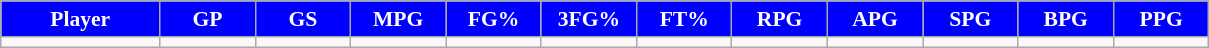<table class="wikitable sortable" style="font-size: 90%">
<tr>
<th style="background:#0000FF;color:#FFFFFF;" width="10%">Player</th>
<th style="background:#0000FF;color:#FFFFFF;" width="6%">GP</th>
<th style="background:#0000FF;color:#FFFFFF;" width="6%">GS</th>
<th style="background:#0000FF;color:#FFFFFF;" width="6%">MPG</th>
<th style="background:#0000FF;color:#FFFFFF;" width="6%">FG%</th>
<th style="background:#0000FF;color:#FFFFFF;" width="6%">3FG%</th>
<th style="background:#0000FF;color:#FFFFFF;" width="6%">FT%</th>
<th style="background:#0000FF;color:#FFFFFF;" width="6%">RPG</th>
<th style="background:#0000FF;color:#FFFFFF;" width="6%">APG</th>
<th style="background:#0000FF;color:#FFFFFF;" width="6%">SPG</th>
<th style="background:#0000FF;color:#FFFFFF;" width="6%">BPG</th>
<th style="background:#0000FF;color:#FFFFFF;" width="6%">PPG</th>
</tr>
<tr>
<td></td>
<td></td>
<td></td>
<td></td>
<td></td>
<td></td>
<td></td>
<td></td>
<td></td>
<td></td>
<td></td>
<td></td>
</tr>
</table>
